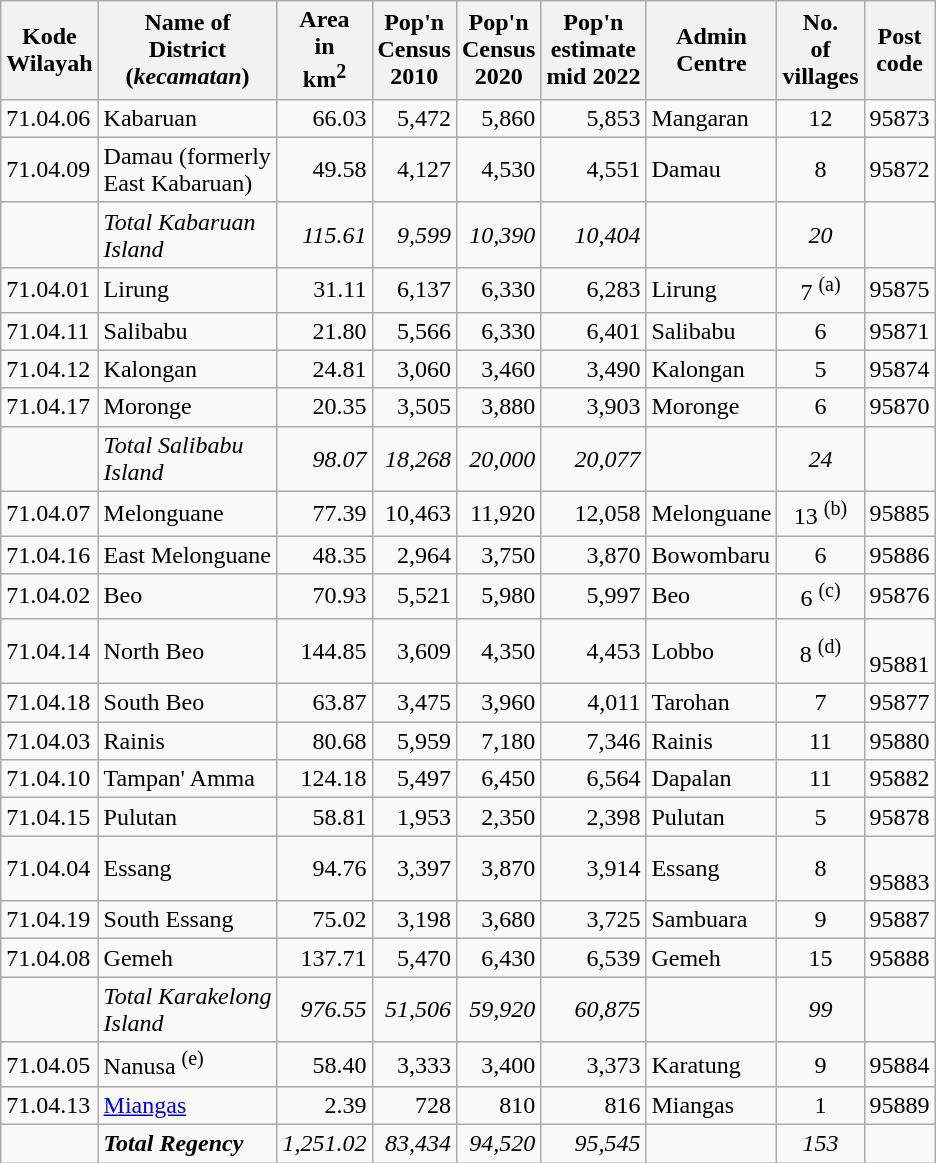<table class="wikitable sortable mw-collapsible">
<tr>
<th>Kode <br>Wilayah</th>
<th>Name of<br>District<br>(<em>kecamatan</em>)</th>
<th>Area<br>in<br> km<sup>2</sup></th>
<th>Pop'n<br>Census<br>2010</th>
<th>Pop'n<br>Census<br>2020</th>
<th>Pop'n<br>estimate<br>mid 2022</th>
<th>Admin<br>Centre</th>
<th>No. <br>of<br>villages</th>
<th>Post<br>code</th>
</tr>
<tr>
<td>71.04.06</td>
<td>Kabaruan</td>
<td align="right">66.03</td>
<td align="right">5,472</td>
<td align="right">5,860</td>
<td align="right">5,853</td>
<td>Mangaran</td>
<td align="center">12</td>
<td>95873</td>
</tr>
<tr>
<td>71.04.09</td>
<td>Damau (formerly <br>East Kabaruan)</td>
<td align="right">49.58</td>
<td align="right">4,127</td>
<td align="right">4,530</td>
<td align="right">4,551</td>
<td>Damau</td>
<td align="center">8</td>
<td>95872</td>
</tr>
<tr>
<td></td>
<td><em>Total Kabaruan<br> Island</em></td>
<td align="right"><em>115.61</em></td>
<td align="right"><em>9,599</em></td>
<td align="right"><em>10,390</em></td>
<td align="right"><em>10,404</em></td>
<td></td>
<td align="center"><em>20</em></td>
<td></td>
</tr>
<tr>
<td>71.04.01</td>
<td>Lirung</td>
<td align="right">31.11</td>
<td align="right">6,137</td>
<td align="right">6,330</td>
<td align="right">6,283</td>
<td>Lirung</td>
<td align="center">7 <sup>(a)</sup></td>
<td>95875</td>
</tr>
<tr>
<td>71.04.11</td>
<td>Salibabu</td>
<td align="right">21.80</td>
<td align="right">5,566</td>
<td align="right">6,330</td>
<td align="right">6,401</td>
<td>Salibabu</td>
<td align="center">6</td>
<td>95871</td>
</tr>
<tr>
<td>71.04.12</td>
<td>Kalongan</td>
<td align="right">24.81</td>
<td align="right">3,060</td>
<td align="right">3,460</td>
<td align="right">3,490</td>
<td>Kalongan</td>
<td align="center">5</td>
<td>95874</td>
</tr>
<tr>
<td>71.04.17</td>
<td>Moronge</td>
<td align="right">20.35</td>
<td align="right">3,505</td>
<td align="right">3,880</td>
<td align="right">3,903</td>
<td>Moronge</td>
<td align="center">6</td>
<td>95870</td>
</tr>
<tr>
<td></td>
<td><em>Total Salibabu<br> Island</em></td>
<td align="right"><em>98.07</em></td>
<td align="right"><em>18,268</em></td>
<td align="right"><em>20,000</em></td>
<td align="right"><em>20,077</em></td>
<td></td>
<td align="center"><em>24</em></td>
<td></td>
</tr>
<tr>
<td>71.04.07</td>
<td>Melonguane</td>
<td align="right">77.39</td>
<td align="right">10,463</td>
<td align="right">11,920</td>
<td align="right">12,058</td>
<td>Melonguane</td>
<td align="center">13 <sup>(b)</sup></td>
<td>95885</td>
</tr>
<tr>
<td>71.04.16</td>
<td>East Melonguane</td>
<td align="right">48.35</td>
<td align="right">2,964</td>
<td align="right">3,750</td>
<td align="right">3,870</td>
<td>Bowombaru</td>
<td align="center">6</td>
<td>95886</td>
</tr>
<tr>
<td>71.04.02</td>
<td>Beo</td>
<td align="right">70.93</td>
<td align="right">5,521</td>
<td align="right">5,980</td>
<td align="right">5,997</td>
<td>Beo</td>
<td align="center">6 <sup>(c)</sup></td>
<td>95876</td>
</tr>
<tr>
<td>71.04.14</td>
<td>North Beo</td>
<td align="right">144.85</td>
<td align="right">3,609</td>
<td align="right">4,350</td>
<td align="right">4,453</td>
<td>Lobbo</td>
<td align="center">8 <sup>(d)</sup></td>
<td><br>95881</td>
</tr>
<tr>
<td>71.04.18</td>
<td>South Beo</td>
<td align="right">63.87</td>
<td align="right">3,475</td>
<td align="right">3,960</td>
<td align="right">4,011</td>
<td>Tarohan</td>
<td align="center">7</td>
<td>95877</td>
</tr>
<tr>
<td>71.04.03</td>
<td>Rainis</td>
<td align="right">80.68</td>
<td align="right">5,959</td>
<td align="right">7,180</td>
<td align="right">7,346</td>
<td>Rainis</td>
<td align="center">11</td>
<td>95880</td>
</tr>
<tr>
<td>71.04.10</td>
<td>Tampan' Amma</td>
<td align="right">124.18</td>
<td align="right">5,497</td>
<td align="right">6,450</td>
<td align="right">6,564</td>
<td>Dapalan</td>
<td align="center">11</td>
<td>95882</td>
</tr>
<tr>
<td>71.04.15</td>
<td>Pulutan</td>
<td align="right">58.81</td>
<td align="right">1,953</td>
<td align="right">2,350</td>
<td align="right">2,398</td>
<td>Pulutan</td>
<td align="center">5</td>
<td>95878</td>
</tr>
<tr>
<td>71.04.04</td>
<td>Essang</td>
<td align="right">94.76</td>
<td align="right">3,397</td>
<td align="right">3,870</td>
<td align="right">3,914</td>
<td>Essang</td>
<td align="center">8</td>
<td><br>95883</td>
</tr>
<tr>
<td>71.04.19</td>
<td>South Essang</td>
<td align="right">75.02</td>
<td align="right">3,198</td>
<td align="right">3,680</td>
<td align="right">3,725</td>
<td>Sambuara</td>
<td align="center">9</td>
<td>95887</td>
</tr>
<tr>
<td>71.04.08</td>
<td>Gemeh</td>
<td align="right">137.71</td>
<td align="right">5,470</td>
<td align="right">6,430</td>
<td align="right">6,539</td>
<td>Gemeh</td>
<td align="center">15</td>
<td>95888</td>
</tr>
<tr>
<td></td>
<td><em>Total Karakelong<br> Island</em></td>
<td align="right"><em>976.55</em></td>
<td align="right"><em>51,506</em></td>
<td align="right"><em>59,920</em></td>
<td align="right"><em>60,875</em></td>
<td></td>
<td align="center"><em>99</em></td>
<td></td>
</tr>
<tr>
<td>71.04.05</td>
<td>Nanusa <sup>(e)</sup></td>
<td align="right">58.40</td>
<td align="right">3,333</td>
<td align="right">3,400</td>
<td align="right">3,373</td>
<td>Karatung</td>
<td align="center">9</td>
<td>95884</td>
</tr>
<tr>
<td>71.04.13</td>
<td><a href='#'>Miangas</a></td>
<td align="right">2.39</td>
<td align="right">728</td>
<td align="right">810</td>
<td align="right">816</td>
<td>Miangas</td>
<td align="center">1</td>
<td>95889</td>
</tr>
<tr>
<td></td>
<td><strong><em>Total Regency</em></strong></td>
<td align="right"><em>1,251.02</em></td>
<td align="right"><em>83,434</em></td>
<td align="right"><em>94,520</em></td>
<td align="right"><em>95,545</em></td>
<td></td>
<td align="center"><em>153</em></td>
<td></td>
</tr>
</table>
